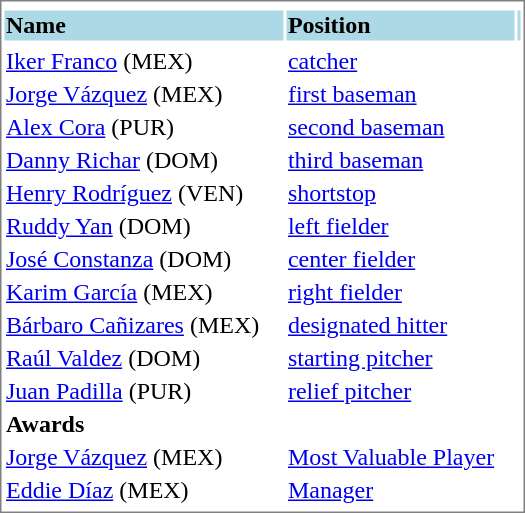<table cellpadding="1" width="350px" style="font-size: 100%; border: 1px solid gray;">
<tr align="center" style="font-size: larger;">
<td colspan=6></td>
</tr>
<tr style="background:lightblue;">
<td><strong>Name</strong></td>
<td><strong>Position</strong></td>
<td></td>
</tr>
<tr align="center" style="vertical-align: middle;" style="background:lightblue;">
</tr>
<tr>
<td><a href='#'>Iker Franco</a> (MEX)</td>
<td><a href='#'>catcher</a></td>
</tr>
<tr>
<td><a href='#'>Jorge Vázquez</a> (MEX)</td>
<td><a href='#'>first baseman</a></td>
</tr>
<tr>
<td><a href='#'>Alex Cora</a> (PUR)</td>
<td><a href='#'>second baseman</a></td>
</tr>
<tr>
<td><a href='#'>Danny Richar</a> (DOM)</td>
<td><a href='#'>third baseman</a></td>
</tr>
<tr>
<td><a href='#'>Henry Rodríguez</a> (VEN)</td>
<td><a href='#'>shortstop</a></td>
</tr>
<tr>
<td><a href='#'>Ruddy Yan</a> (DOM)</td>
<td><a href='#'>left fielder</a></td>
</tr>
<tr>
<td><a href='#'>José Constanza</a> (DOM)</td>
<td><a href='#'>center fielder</a></td>
</tr>
<tr>
<td><a href='#'>Karim García</a> (MEX)</td>
<td><a href='#'>right fielder</a></td>
</tr>
<tr>
<td><a href='#'>Bárbaro Cañizares</a> (MEX)</td>
<td><a href='#'>designated hitter</a></td>
</tr>
<tr>
<td><a href='#'>Raúl Valdez</a> (DOM)</td>
<td><a href='#'>starting pitcher</a></td>
</tr>
<tr>
<td><a href='#'>Juan Padilla</a> (PUR)</td>
<td><a href='#'>relief pitcher</a></td>
</tr>
<tr>
<td><strong>Awards</strong></td>
</tr>
<tr>
<td><a href='#'>Jorge Vázquez</a> (MEX)</td>
<td><a href='#'>Most Valuable Player</a></td>
</tr>
<tr>
<td><a href='#'>Eddie Díaz</a> (MEX)</td>
<td><a href='#'>Manager</a></td>
</tr>
<tr>
</tr>
</table>
